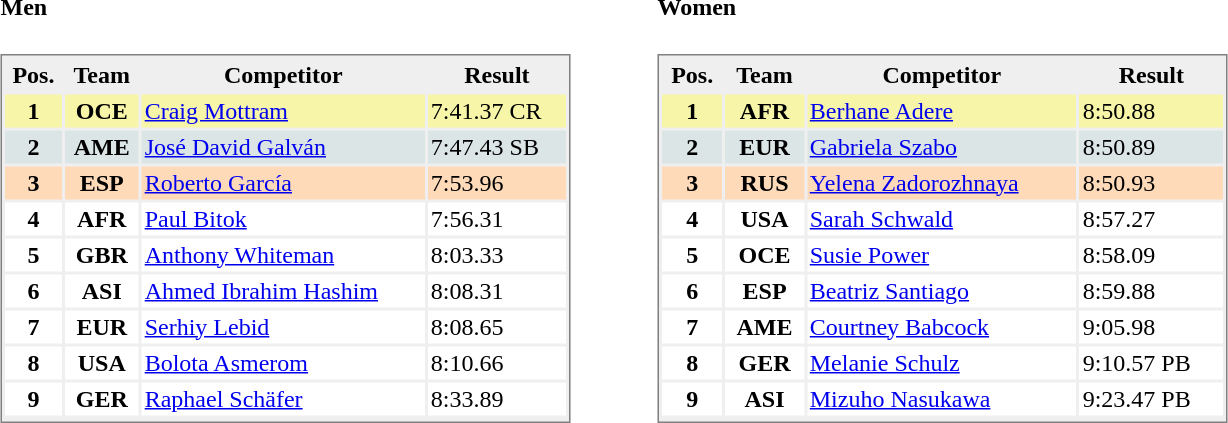<table>
<tr>
<td valign="top"><br><h4>Men</h4><table style="border-style:solid;border-width:1px;border-color:#808080;background-color:#EFEFEF" cellspacing="2" cellpadding="2" width="380px">
<tr bgcolor="#EFEFEF">
<th>Pos.</th>
<th>Team</th>
<th>Competitor</th>
<th>Result</th>
</tr>
<tr align="center" valign="top" bgcolor="#F7F6A8">
<th>1</th>
<th>OCE</th>
<td align="left"><a href='#'>Craig Mottram</a></td>
<td align="left">7:41.37 CR</td>
</tr>
<tr align="center" valign="top" bgcolor="#DCE5E5">
<th>2</th>
<th>AME</th>
<td align="left"><a href='#'>José David Galván</a></td>
<td align="left">7:47.43 SB</td>
</tr>
<tr align="center" valign="top" bgcolor="#FFDAB9">
<th>3</th>
<th>ESP</th>
<td align="left"><a href='#'>Roberto García</a></td>
<td align="left">7:53.96</td>
</tr>
<tr align="center" valign="top" bgcolor="#FFFFFF">
<th>4</th>
<th>AFR</th>
<td align="left"><a href='#'>Paul Bitok</a></td>
<td align="left">7:56.31</td>
</tr>
<tr align="center" valign="top" bgcolor="#FFFFFF">
<th>5</th>
<th>GBR</th>
<td align="left"><a href='#'>Anthony Whiteman</a></td>
<td align="left">8:03.33</td>
</tr>
<tr align="center" valign="top" bgcolor="#FFFFFF">
<th>6</th>
<th>ASI</th>
<td align="left"><a href='#'>Ahmed Ibrahim Hashim</a></td>
<td align="left">8:08.31</td>
</tr>
<tr align="center" valign="top" bgcolor="#FFFFFF">
<th>7</th>
<th>EUR</th>
<td align="left"><a href='#'>Serhiy Lebid</a></td>
<td align="left">8:08.65</td>
</tr>
<tr align="center" valign="top" bgcolor="#FFFFFF">
<th>8</th>
<th>USA</th>
<td align="left"><a href='#'>Bolota Asmerom</a></td>
<td align="left">8:10.66</td>
</tr>
<tr align="center" valign="top" bgcolor="#FFFFFF">
<th>9</th>
<th>GER</th>
<td align="left"><a href='#'>Raphael Schäfer</a></td>
<td align="left">8:33.89</td>
</tr>
<tr align="center" valign="top" bgcolor="#FFFFFF">
</tr>
</table>
</td>
<td width="50"> </td>
<td valign="top"><br><h4>Women</h4><table style="border-style:solid;border-width:1px;border-color:#808080;background-color:#EFEFEF" cellspacing="2" cellpadding="2" width="380px">
<tr bgcolor="#EFEFEF">
<th>Pos.</th>
<th>Team</th>
<th>Competitor</th>
<th>Result</th>
</tr>
<tr align="center" valign="top" bgcolor="#F7F6A8">
<th>1</th>
<th>AFR</th>
<td align="left"><a href='#'>Berhane Adere</a></td>
<td align="left">8:50.88</td>
</tr>
<tr align="center" valign="top" bgcolor="#DCE5E5">
<th>2</th>
<th>EUR</th>
<td align="left"><a href='#'>Gabriela Szabo</a></td>
<td align="left">8:50.89</td>
</tr>
<tr align="center" valign="top" bgcolor="#FFDAB9">
<th>3</th>
<th>RUS</th>
<td align="left"><a href='#'>Yelena Zadorozhnaya</a></td>
<td align="left">8:50.93</td>
</tr>
<tr align="center" valign="top" bgcolor="#FFFFFF">
<th>4</th>
<th>USA</th>
<td align="left"><a href='#'>Sarah Schwald</a></td>
<td align="left">8:57.27</td>
</tr>
<tr align="center" valign="top" bgcolor="#FFFFFF">
<th>5</th>
<th>OCE</th>
<td align="left"><a href='#'>Susie Power</a></td>
<td align="left">8:58.09</td>
</tr>
<tr align="center" valign="top" bgcolor="#FFFFFF">
<th>6</th>
<th>ESP</th>
<td align="left"><a href='#'>Beatriz Santiago</a></td>
<td align="left">8:59.88</td>
</tr>
<tr align="center" valign="top" bgcolor="#FFFFFF">
<th>7</th>
<th>AME</th>
<td align="left"><a href='#'>Courtney Babcock</a></td>
<td align="left">9:05.98</td>
</tr>
<tr align="center" valign="top" bgcolor="#FFFFFF">
<th>8</th>
<th>GER</th>
<td align="left"><a href='#'>Melanie Schulz</a></td>
<td align="left">9:10.57 PB</td>
</tr>
<tr align="center" valign="top" bgcolor="#FFFFFF">
<th>9</th>
<th>ASI</th>
<td align="left"><a href='#'>Mizuho Nasukawa</a></td>
<td align="left">9:23.47 PB</td>
</tr>
<tr align="center" valign="top" bgcolor="#FFFFFF">
</tr>
</table>
</td>
</tr>
</table>
